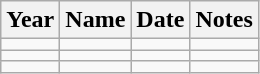<table class="wikitable">
<tr>
<th>Year</th>
<th>Name</th>
<th>Date</th>
<th>Notes</th>
</tr>
<tr>
<td></td>
<td></td>
<td></td>
<td></td>
</tr>
<tr>
<td></td>
<td></td>
<td></td>
<td></td>
</tr>
<tr>
<td></td>
<td></td>
<td></td>
<td></td>
</tr>
</table>
